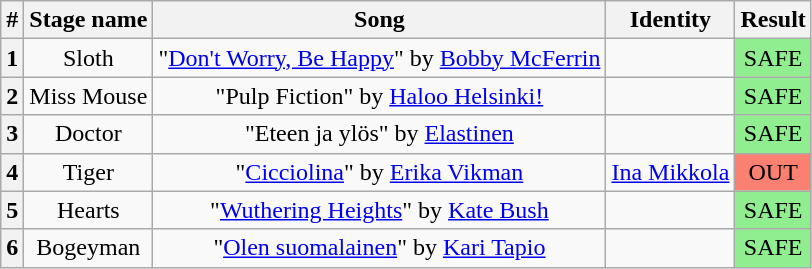<table class="wikitable plainrowheaders" style="text-align: center;">
<tr>
<th>#</th>
<th>Stage name</th>
<th>Song</th>
<th>Identity</th>
<th>Result</th>
</tr>
<tr>
<th>1</th>
<td>Sloth</td>
<td>"<a href='#'>Don't Worry, Be Happy</a>" by <a href='#'>Bobby McFerrin</a></td>
<td></td>
<td bgcolor=lightgreen>SAFE</td>
</tr>
<tr>
<th>2</th>
<td>Miss Mouse</td>
<td>"Pulp Fiction" by <a href='#'>Haloo Helsinki!</a></td>
<td></td>
<td bgcolor=lightgreen>SAFE</td>
</tr>
<tr>
<th>3</th>
<td>Doctor</td>
<td>"Eteen ja ylös" by <a href='#'>Elastinen</a></td>
<td></td>
<td bgcolor=lightgreen>SAFE</td>
</tr>
<tr>
<th>4</th>
<td>Tiger</td>
<td>"<a href='#'>Cicciolina</a>" by <a href='#'>Erika Vikman</a></td>
<td><a href='#'>Ina Mikkola</a></td>
<td bgcolor=salmon>OUT</td>
</tr>
<tr>
<th>5</th>
<td>Hearts</td>
<td>"<a href='#'>Wuthering Heights</a>" by <a href='#'>Kate Bush</a></td>
<td></td>
<td bgcolor=lightgreen>SAFE</td>
</tr>
<tr>
<th>6</th>
<td>Bogeyman</td>
<td>"<a href='#'>Olen suomalainen</a>" by <a href='#'>Kari Tapio</a></td>
<td></td>
<td bgcolor=lightgreen>SAFE</td>
</tr>
</table>
